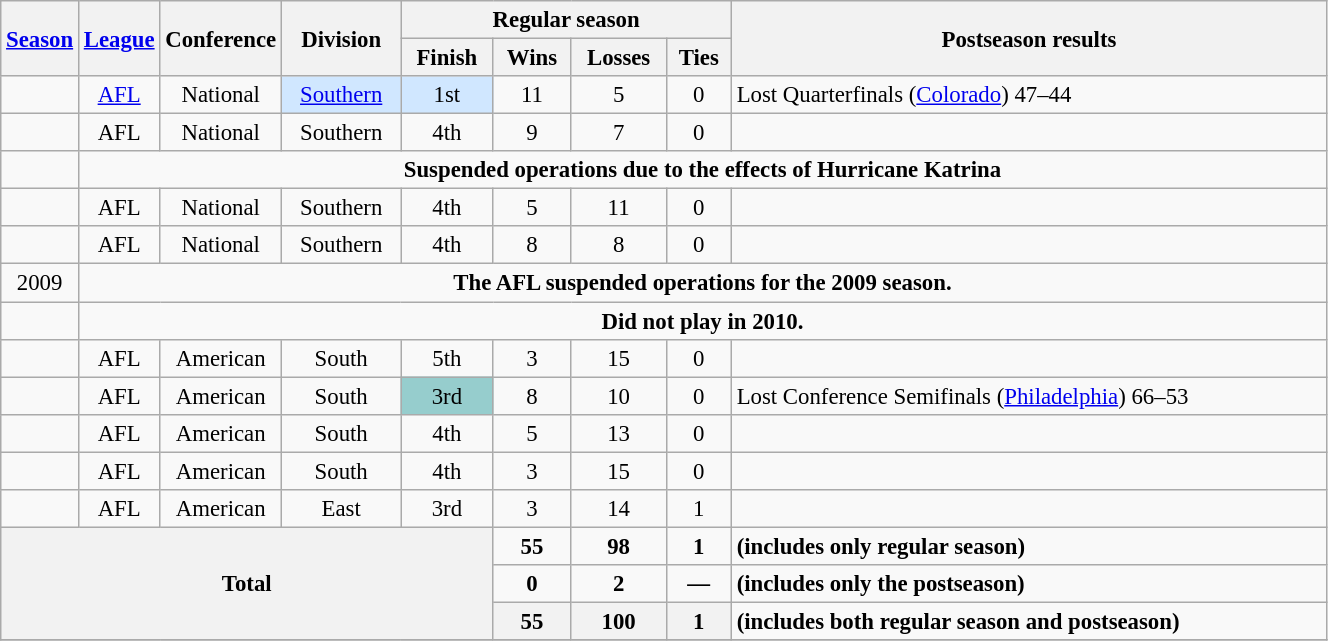<table class="wikitable" style="font-size: 95%; width:70%;">
<tr>
<th rowspan="2" style="width:5%;"><a href='#'>Season</a></th>
<th rowspan="2" style="width:5%;"><a href='#'>League</a></th>
<th rowspan="2" style="width:5%;">Conference</th>
<th rowspan="2">Division</th>
<th colspan="4">Regular season</th>
<th rowspan="2">Postseason results</th>
</tr>
<tr>
<th>Finish</th>
<th>Wins</th>
<th>Losses</th>
<th>Ties</th>
</tr>
<tr>
<td align="center"></td>
<td align="center"><a href='#'>AFL</a></td>
<td align="center">National</td>
<td align="center" bgcolor="#D0E7FF"><a href='#'>Southern</a></td>
<td align="center" bgcolor="#D0E7FF">1st</td>
<td align="center">11</td>
<td align="center">5</td>
<td align="center">0</td>
<td>Lost Quarterfinals (<a href='#'>Colorado</a>) 47–44</td>
</tr>
<tr>
<td align="center"></td>
<td align="center">AFL</td>
<td align="center">National</td>
<td align="center">Southern</td>
<td align="center">4th</td>
<td align="center">9</td>
<td align="center">7</td>
<td align="center">0</td>
<td></td>
</tr>
<tr>
<td align="center"></td>
<td align="center" Colspan="8"><strong>Suspended operations due to the effects of Hurricane Katrina</strong></td>
</tr>
<tr>
<td align="center"></td>
<td align="center">AFL</td>
<td align="center">National</td>
<td align="center">Southern</td>
<td align="center">4th</td>
<td align="center">5</td>
<td align="center">11</td>
<td align="center">0</td>
<td></td>
</tr>
<tr>
<td align="center"></td>
<td align="center">AFL</td>
<td align="center">National</td>
<td align="center">Southern</td>
<td align="center">4th</td>
<td align="center">8</td>
<td align="center">8</td>
<td align="center">0</td>
<td></td>
</tr>
<tr>
<td align="center">2009</td>
<td align="center" Colspan="8"><strong>The AFL suspended operations for the 2009 season.</strong></td>
</tr>
<tr>
<td align="center"></td>
<td align="center" Colspan="8"><strong>Did not play in 2010.</strong></td>
</tr>
<tr>
<td align="center"></td>
<td align="center">AFL</td>
<td align="center">American</td>
<td align="center">South</td>
<td align="center">5th</td>
<td align="center">3</td>
<td align="center">15</td>
<td align="center">0</td>
<td></td>
</tr>
<tr>
<td align="center"></td>
<td align="center">AFL</td>
<td align="center">American</td>
<td align="center">South</td>
<td align="center" bgcolor="#96CDCD">3rd</td>
<td align="center">8</td>
<td align="center">10</td>
<td align="center">0</td>
<td>Lost Conference Semifinals (<a href='#'>Philadelphia</a>) 66–53</td>
</tr>
<tr>
<td align="center"></td>
<td align="center">AFL</td>
<td align="center">American</td>
<td align="center">South</td>
<td align="center">4th</td>
<td align="center">5</td>
<td align="center">13</td>
<td align="center">0</td>
<td></td>
</tr>
<tr>
<td align="center"></td>
<td align="center">AFL</td>
<td align="center">American</td>
<td align="center">South</td>
<td align="center">4th</td>
<td align="center">3</td>
<td align="center">15</td>
<td align="center">0</td>
<td></td>
</tr>
<tr>
<td align="center"></td>
<td align="center">AFL</td>
<td align="center">American</td>
<td align="center">East</td>
<td align="center">3rd</td>
<td align="center">3</td>
<td align="center">14</td>
<td align="center">1</td>
<td></td>
</tr>
<tr>
<th align="center" rowSpan="3" colspan="5">Total</th>
<td align="center"><strong>55</strong></td>
<td align="center"><strong>98</strong></td>
<td align="center"><strong>1</strong></td>
<td colSpan="3"><strong>(includes only regular season)</strong></td>
</tr>
<tr>
<td align="center"><strong>0</strong></td>
<td align="center"><strong>2</strong></td>
<td align="center"><strong>—</strong></td>
<td colSpan="3"><strong>(includes only the postseason)</strong></td>
</tr>
<tr>
<th align="center">55</th>
<th align="center">100</th>
<th align="center">1</th>
<td colSpan="3"><strong>(includes both regular season and postseason)</strong></td>
</tr>
<tr>
</tr>
</table>
